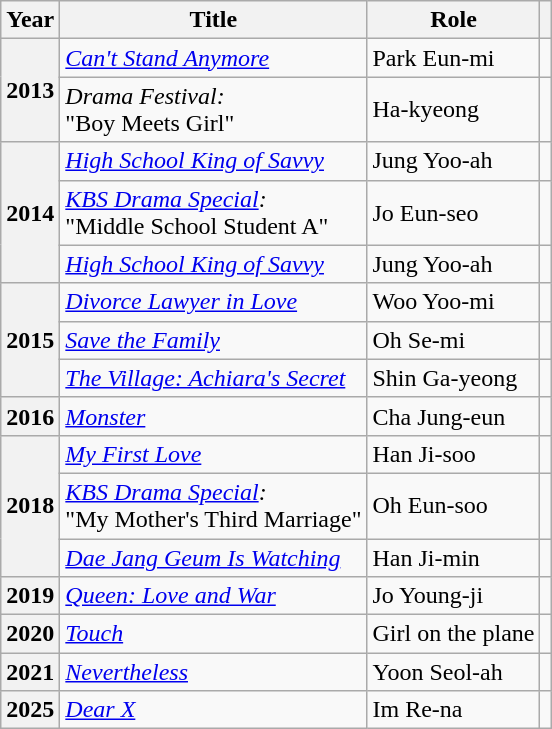<table class="wikitable plainrowheaders sortable">
<tr>
<th scope="col">Year</th>
<th scope="col">Title</th>
<th scope="col">Role</th>
<th scope="col" class="unsortable"></th>
</tr>
<tr>
<th scope="row" rowspan="2">2013</th>
<td><em><a href='#'>Can't Stand Anymore</a></em></td>
<td>Park Eun-mi</td>
<td style="text-align:center"></td>
</tr>
<tr>
<td><em>Drama Festival:</em><br>"Boy Meets Girl"</td>
<td>Ha-kyeong</td>
<td style="text-align:center"></td>
</tr>
<tr>
<th scope="row" rowspan="3">2014</th>
<td><em><a href='#'>High School King of Savvy</a></em></td>
<td>Jung Yoo-ah</td>
<td style="text-align:center"></td>
</tr>
<tr>
<td><em><a href='#'>KBS Drama Special</a>:</em><br>"Middle School Student A"</td>
<td>Jo Eun-seo</td>
<td style="text-align:center"></td>
</tr>
<tr>
<td><em><a href='#'>High School King of Savvy</a></em></td>
<td>Jung Yoo-ah</td>
<td style="text-align:center"></td>
</tr>
<tr>
<th scope="row" rowspan="3">2015</th>
<td><em><a href='#'>Divorce Lawyer in Love</a></em></td>
<td>Woo Yoo-mi</td>
<td style="text-align:center"></td>
</tr>
<tr>
<td><em><a href='#'>Save the Family</a></em></td>
<td>Oh Se-mi</td>
<td style="text-align:center"></td>
</tr>
<tr>
<td><em><a href='#'>The Village: Achiara's Secret</a></em></td>
<td>Shin Ga-yeong</td>
<td style="text-align:center"></td>
</tr>
<tr>
<th scope="row">2016</th>
<td><em><a href='#'>Monster</a></em></td>
<td>Cha Jung-eun</td>
<td style="text-align:center"></td>
</tr>
<tr>
<th scope="row" rowspan="3">2018</th>
<td><em><a href='#'>My First Love</a></em></td>
<td>Han Ji-soo</td>
<td style="text-align:center"></td>
</tr>
<tr>
<td><em><a href='#'>KBS Drama Special</a>:</em><br>"My Mother's Third Marriage"</td>
<td>Oh Eun-soo</td>
<td style="text-align:center"></td>
</tr>
<tr>
<td><em><a href='#'>Dae Jang Geum Is Watching</a></em></td>
<td>Han Ji-min</td>
<td style="text-align:center"></td>
</tr>
<tr>
<th scope="row">2019</th>
<td><em><a href='#'>Queen: Love and War</a></em></td>
<td>Jo Young-ji</td>
<td style="text-align:center"></td>
</tr>
<tr>
<th scope="row">2020</th>
<td><em><a href='#'>Touch</a></em></td>
<td>Girl on the plane</td>
<td style="text-align:center"></td>
</tr>
<tr>
<th scope="row">2021</th>
<td><em><a href='#'>Nevertheless</a></em></td>
<td>Yoon Seol-ah</td>
<td style="text-align:center"></td>
</tr>
<tr>
<th scope="row">2025</th>
<td><em><a href='#'>Dear X</a></em></td>
<td>Im Re-na</td>
<td></td>
</tr>
</table>
